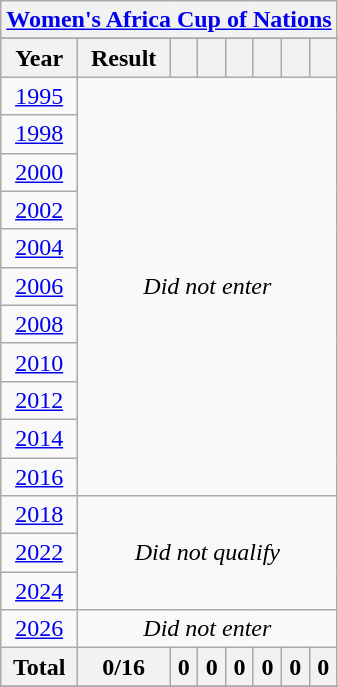<table class="wikitable" style="text-align: center;">
<tr>
<th colspan=8><a href='#'>Women's Africa Cup of Nations</a></th>
</tr>
<tr>
</tr>
<tr>
<th>Year</th>
<th>Result</th>
<th></th>
<th></th>
<th></th>
<th></th>
<th></th>
<th></th>
</tr>
<tr>
<td> <a href='#'>1995</a></td>
<td colspan=8 rowspan=11><em>Did not enter</em></td>
</tr>
<tr>
<td> <a href='#'>1998</a></td>
</tr>
<tr>
<td> <a href='#'>2000</a></td>
</tr>
<tr>
<td> <a href='#'>2002</a></td>
</tr>
<tr>
<td> <a href='#'>2004</a></td>
</tr>
<tr>
<td> <a href='#'>2006</a></td>
</tr>
<tr>
<td> <a href='#'>2008</a></td>
</tr>
<tr>
<td> <a href='#'>2010</a></td>
</tr>
<tr>
<td> <a href='#'>2012</a></td>
</tr>
<tr>
<td> <a href='#'>2014</a></td>
</tr>
<tr>
<td> <a href='#'>2016</a></td>
</tr>
<tr>
<td> <a href='#'>2018</a></td>
<td colspan=8 rowspan=3><em>Did not qualify</em></td>
</tr>
<tr>
<td> <a href='#'>2022</a></td>
</tr>
<tr>
<td> <a href='#'>2024</a></td>
</tr>
<tr>
<td> <a href='#'>2026</a></td>
<td colspan=8><em>Did not enter</em></td>
</tr>
<tr>
<th>Total</th>
<th>0/16</th>
<th>0</th>
<th>0</th>
<th>0</th>
<th>0</th>
<th>0</th>
<th>0</th>
</tr>
<tr>
</tr>
</table>
